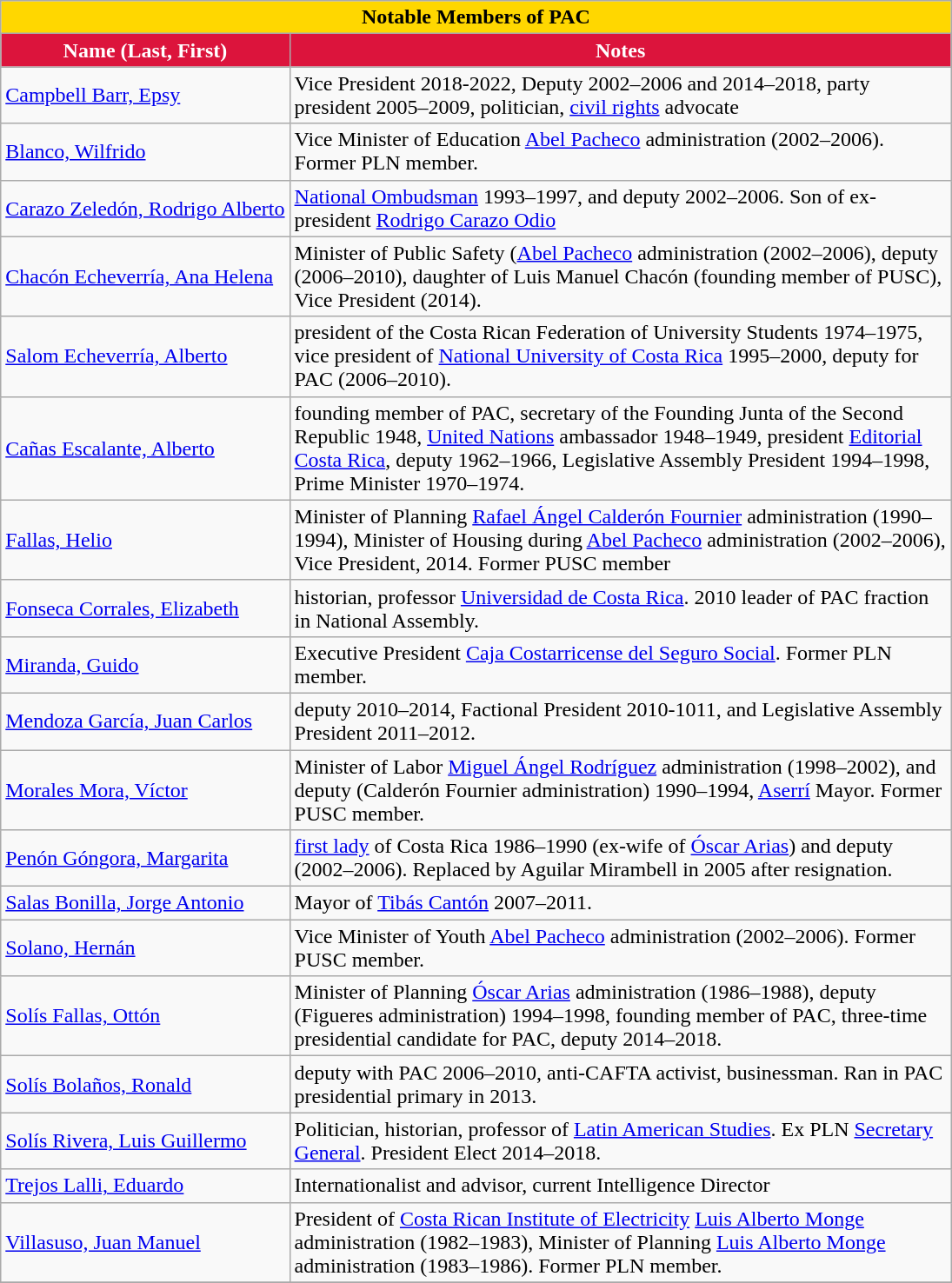<table border="1" class="wikitable sortable collapsible ">
<tr>
<th colspan="3" style="background: gold; color: black">Notable Members of PAC</th>
</tr>
<tr>
<th scope="col" style="background: crimson; color: white">Name (Last, First)</th>
<th scope="col" style="background: crimson; color: white" width="500px">Notes</th>
</tr>
<tr>
<td><a href='#'>Campbell Barr, Epsy</a></td>
<td>Vice President 2018-2022, Deputy 2002–2006 and 2014–2018, party president 2005–2009, politician, <a href='#'>civil rights</a> advocate</td>
</tr>
<tr>
<td><a href='#'>Blanco, Wilfrido</a></td>
<td>Vice Minister of Education <a href='#'>Abel Pacheco</a> administration (2002–2006). Former PLN member.</td>
</tr>
<tr>
<td><a href='#'>Carazo Zeledón, Rodrigo Alberto</a></td>
<td><a href='#'>National Ombudsman</a> 1993–1997, and deputy 2002–2006. Son of ex-president <a href='#'>Rodrigo Carazo Odio</a></td>
</tr>
<tr>
<td><a href='#'>Chacón Echeverría, Ana Helena</a></td>
<td>Minister of Public Safety (<a href='#'>Abel Pacheco</a> administration (2002–2006), deputy (2006–2010), daughter of Luis Manuel Chacón (founding member of PUSC), Vice President (2014).</td>
</tr>
<tr>
<td><a href='#'>Salom Echeverría, Alberto</a></td>
<td>president of the Costa Rican Federation of University Students 1974–1975, vice president of <a href='#'>National University of Costa Rica</a> 1995–2000, deputy for PAC (2006–2010).</td>
</tr>
<tr>
<td><a href='#'>Cañas Escalante, Alberto</a></td>
<td>founding member of PAC, secretary of the Founding Junta of the Second Republic 1948, <a href='#'>United Nations</a> ambassador 1948–1949, president <a href='#'>Editorial Costa Rica</a>, deputy 1962–1966, Legislative Assembly President 1994–1998, Prime Minister 1970–1974.</td>
</tr>
<tr>
<td><a href='#'>Fallas, Helio</a></td>
<td>Minister of Planning <a href='#'>Rafael Ángel Calderón Fournier</a> administration (1990–1994), Minister of Housing during <a href='#'>Abel Pacheco</a> administration (2002–2006), Vice President, 2014. Former PUSC member</td>
</tr>
<tr>
<td><a href='#'>Fonseca Corrales, Elizabeth</a></td>
<td>historian, professor <a href='#'>Universidad de Costa Rica</a>. 2010 leader of PAC fraction in National Assembly.</td>
</tr>
<tr>
<td><a href='#'>Miranda, Guido</a></td>
<td>Executive President <a href='#'>Caja Costarricense del Seguro Social</a>. Former PLN member.</td>
</tr>
<tr>
<td><a href='#'>Mendoza García, Juan Carlos</a></td>
<td>deputy 2010–2014, Factional President 2010-1011, and Legislative Assembly President 2011–2012.</td>
</tr>
<tr>
<td><a href='#'>Morales Mora, Víctor</a></td>
<td>Minister of Labor <a href='#'>Miguel Ángel Rodríguez</a> administration (1998–2002), and deputy (Calderón Fournier administration) 1990–1994, <a href='#'>Aserrí</a> Mayor. Former PUSC member.</td>
</tr>
<tr>
<td><a href='#'>Penón Góngora, Margarita</a></td>
<td><a href='#'>first lady</a> of Costa Rica 1986–1990 (ex-wife of <a href='#'>Óscar Arias</a>) and deputy (2002–2006). Replaced by Aguilar Mirambell in 2005 after resignation.</td>
</tr>
<tr>
<td><a href='#'>Salas Bonilla, Jorge Antonio</a></td>
<td>Mayor of <a href='#'>Tibás Cantón</a> 2007–2011.</td>
</tr>
<tr>
<td><a href='#'>Solano, Hernán</a></td>
<td>Vice Minister of Youth <a href='#'>Abel Pacheco</a> administration (2002–2006). Former PUSC member.</td>
</tr>
<tr>
<td><a href='#'>Solís Fallas, Ottón</a></td>
<td>Minister of Planning <a href='#'>Óscar Arias</a> administration (1986–1988), deputy (Figueres administration) 1994–1998, founding member of PAC, three-time presidential candidate for PAC, deputy 2014–2018.</td>
</tr>
<tr>
<td><a href='#'>Solís Bolaños, Ronald</a></td>
<td>deputy with PAC 2006–2010, anti-CAFTA activist, businessman. Ran in PAC presidential primary in 2013.</td>
</tr>
<tr>
<td><a href='#'>Solís Rivera, Luis Guillermo</a></td>
<td>Politician, historian, professor of <a href='#'>Latin American Studies</a>. Ex PLN <a href='#'>Secretary General</a>. President Elect 2014–2018.</td>
</tr>
<tr>
<td><a href='#'>Trejos Lalli, Eduardo</a></td>
<td>Internationalist and advisor, current Intelligence Director</td>
</tr>
<tr>
<td><a href='#'>Villasuso, Juan Manuel</a></td>
<td>President of <a href='#'>Costa Rican Institute of Electricity</a> <a href='#'>Luis Alberto Monge</a> administration (1982–1983), Minister of Planning <a href='#'>Luis Alberto Monge</a> administration (1983–1986). Former PLN member.</td>
</tr>
<tr>
</tr>
</table>
